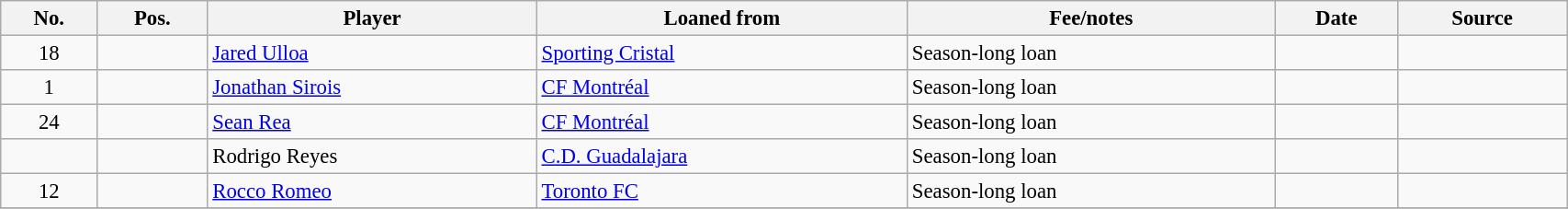<table class="wikitable sortable" style="width:90%; text-align:center; font-size:95%; text-align:left;">
<tr>
<th>No.</th>
<th>Pos.</th>
<th>Player</th>
<th>Loaned from</th>
<th>Fee/notes</th>
<th>Date</th>
<th>Source</th>
</tr>
<tr>
<td align=center>18</td>
<td align=center></td>
<td align=Ulloa, Jared> <a href='#'>Jared Ulloa</a></td>
<td> <a href='#'>Sporting Cristal</a></td>
<td>Season-long loan</td>
<td></td>
<td></td>
</tr>
<tr>
<td align=center>1</td>
<td align=center></td>
<td align=Sirois, Jonathan> <a href='#'>Jonathan Sirois</a></td>
<td> <a href='#'>CF Montréal</a></td>
<td>Season-long loan</td>
<td></td>
<td></td>
</tr>
<tr>
<td align=center>24</td>
<td align=center></td>
<td align=Rea, Sean> <a href='#'>Sean Rea</a></td>
<td> <a href='#'>CF Montréal</a></td>
<td>Season-long loan</td>
<td></td>
<td></td>
</tr>
<tr>
<td align=center></td>
<td align=center></td>
<td align=Reyes, Rodrigo> Rodrigo Reyes</td>
<td> <a href='#'>C.D. Guadalajara</a></td>
<td>Season-long loan</td>
<td></td>
<td></td>
</tr>
<tr>
<td align=center>12</td>
<td align=center></td>
<td align=Romeo, Rocco> <a href='#'>Rocco Romeo</a></td>
<td> <a href='#'>Toronto FC</a></td>
<td>Season-long loan</td>
<td></td>
<td></td>
</tr>
<tr>
</tr>
</table>
